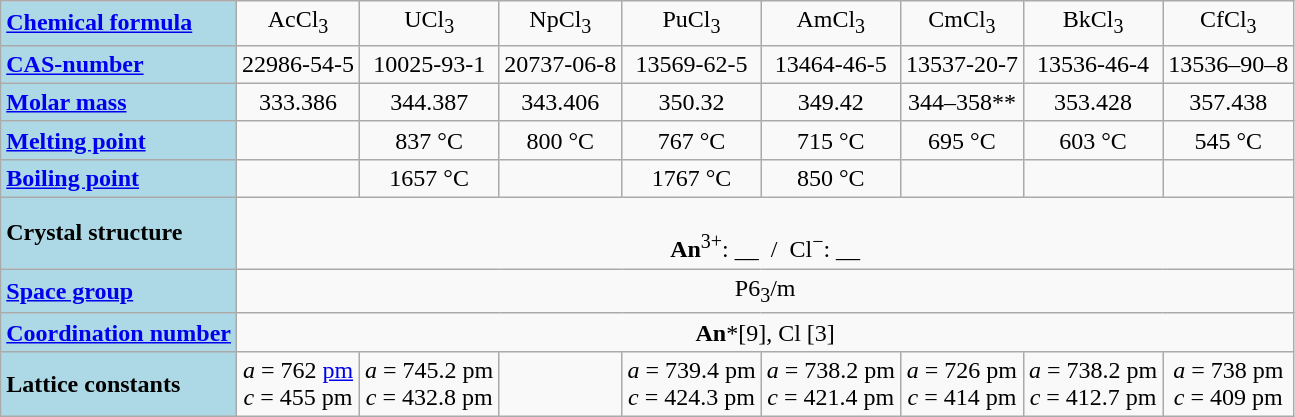<table Class = "wikitable collapsible" style="text-align: center">
<tr>
<th style="background:lightblue; text-align:left;"><a href='#'>Chemical formula</a></th>
<td>AcCl<sub>3</sub></td>
<td>UCl<sub>3</sub></td>
<td>NpCl<sub>3</sub></td>
<td>PuCl<sub>3</sub></td>
<td>AmCl<sub>3</sub></td>
<td>CmCl<sub>3</sub></td>
<td>BkCl<sub>3</sub></td>
<td>CfCl<sub>3</sub></td>
</tr>
<tr>
<th style="background:lightblue; text-align:left;"><a href='#'>CAS-number</a></th>
<td>22986-54-5</td>
<td>10025-93-1</td>
<td>20737-06-8</td>
<td>13569-62-5</td>
<td>13464-46-5</td>
<td>13537-20-7</td>
<td>13536-46-4</td>
<td>13536–90–8</td>
</tr>
<tr>
<th style="background:lightblue; text-align:left;"><a href='#'>Molar mass</a></th>
<td>333.386</td>
<td>344.387</td>
<td>343.406</td>
<td>350.32</td>
<td>349.42</td>
<td>344–358**</td>
<td>353.428</td>
<td>357.438</td>
</tr>
<tr>
<th style="background:lightblue; text-align:left;"><a href='#'>Melting point</a></th>
<td></td>
<td>837 °C</td>
<td>800 °C</td>
<td>767 °C</td>
<td>715 °C</td>
<td>695 °C</td>
<td>603 °C</td>
<td>545 °C</td>
</tr>
<tr>
<th style="background:lightblue; text-align:left;"><a href='#'>Boiling point</a></th>
<td></td>
<td>1657 °C</td>
<td></td>
<td>1767 °C</td>
<td>850 °C</td>
<td></td>
<td></td>
<td></td>
</tr>
<tr>
<th style="background:lightblue; text-align:left;">Crystal structure</th>
<td Colspan = "8"><br><strong>An</strong><sup>3+</sup>: <span>__</span>  /  Cl<sup>−</sup>: <span>__</span></td>
</tr>
<tr>
<th style="background:lightblue; text-align:left;"><a href='#'>Space group</a></th>
<td Colspan = "8">P6<sub>3</sub>/m</td>
</tr>
<tr>
<th style="background:lightblue; text-align:left;"><a href='#'>Coordination number</a></th>
<td Colspan = "8"><strong>An</strong>*[9], Cl [3]</td>
</tr>
<tr>
<th style="background:lightblue; text-align:left;">Lattice constants</th>
<td><em>a</em> = 762 <a href='#'>pm</a><br> <em>c</em> = 455 pm</td>
<td><em>a</em> = 745.2 pm<br> <em>c</em> = 432.8 pm</td>
<td></td>
<td><em>a</em> = 739.4 pm<br> <em>c</em> = 424.3 pm</td>
<td><em>a</em> = 738.2 pm<br> <em>c</em> = 421.4 pm</td>
<td><em>a</em> = 726 pm<br> <em>c</em> = 414 pm</td>
<td><em>a</em> = 738.2 pm<br> <em>c</em> = 412.7 pm</td>
<td><em>a</em> = 738 pm <br> <em>c</em> = 409 pm</td>
</tr>
</table>
